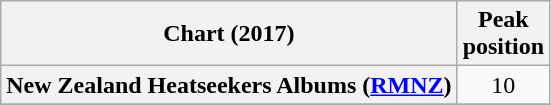<table class="wikitable sortable plainrowheaders" style="text-align:center">
<tr>
<th scope="col">Chart (2017)</th>
<th scope="col">Peak<br> position</th>
</tr>
<tr>
<th scope="row">New Zealand Heatseekers Albums (<a href='#'>RMNZ</a>)</th>
<td>10</td>
</tr>
<tr>
</tr>
<tr>
</tr>
</table>
